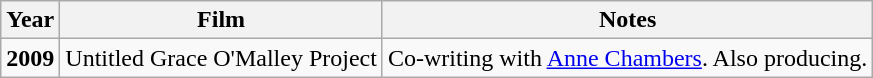<table class="wikitable">
<tr>
<th>Year</th>
<th>Film</th>
<th>Notes</th>
</tr>
<tr>
<td><strong>2009</strong></td>
<td>Untitled Grace O'Malley Project</td>
<td>Co-writing with <a href='#'>Anne Chambers</a>. Also producing.</td>
</tr>
</table>
